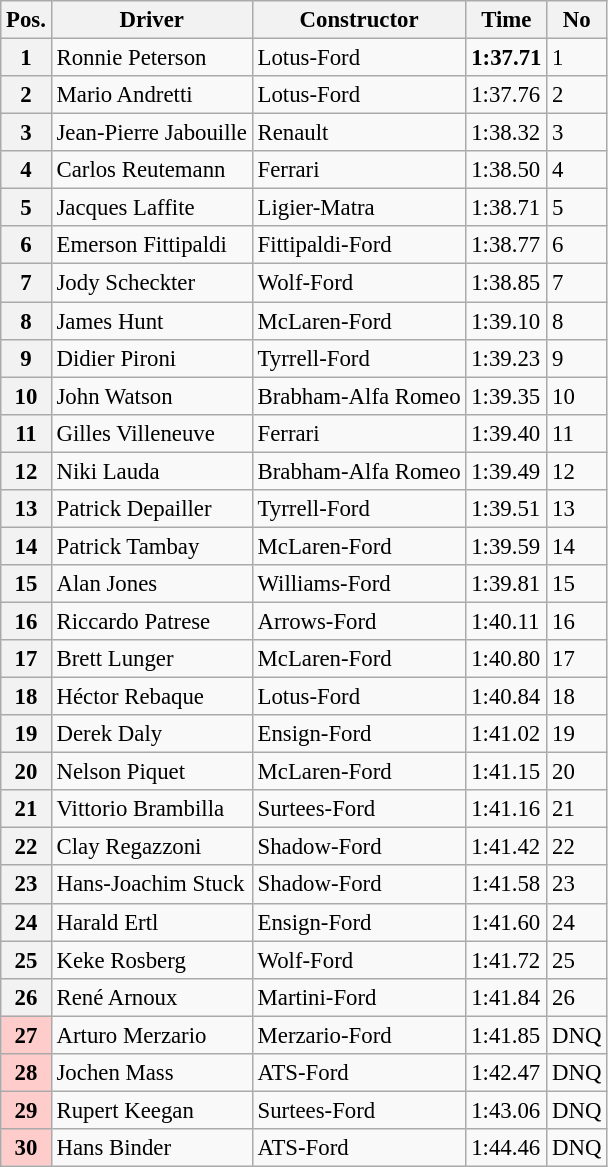<table class="wikitable sortable" style="font-size:95%;">
<tr>
<th>Pos.</th>
<th>Driver</th>
<th>Constructor</th>
<th>Time</th>
<th>No</th>
</tr>
<tr>
<th>1</th>
<td>Ronnie Peterson</td>
<td>Lotus-Ford</td>
<td><strong>1:37.71</strong></td>
<td>1</td>
</tr>
<tr>
<th>2</th>
<td>Mario Andretti</td>
<td>Lotus-Ford</td>
<td>1:37.76</td>
<td>2</td>
</tr>
<tr>
<th>3</th>
<td>Jean-Pierre Jabouille</td>
<td>Renault</td>
<td>1:38.32</td>
<td>3</td>
</tr>
<tr>
<th>4</th>
<td>Carlos Reutemann</td>
<td>Ferrari</td>
<td>1:38.50</td>
<td>4</td>
</tr>
<tr>
<th>5</th>
<td>Jacques Laffite</td>
<td>Ligier-Matra</td>
<td>1:38.71</td>
<td>5</td>
</tr>
<tr>
<th>6</th>
<td>Emerson Fittipaldi</td>
<td>Fittipaldi-Ford</td>
<td>1:38.77</td>
<td>6</td>
</tr>
<tr>
<th>7</th>
<td>Jody Scheckter</td>
<td>Wolf-Ford</td>
<td>1:38.85</td>
<td>7</td>
</tr>
<tr>
<th>8</th>
<td>James Hunt</td>
<td>McLaren-Ford</td>
<td>1:39.10</td>
<td>8</td>
</tr>
<tr>
<th>9</th>
<td>Didier Pironi</td>
<td>Tyrrell-Ford</td>
<td>1:39.23</td>
<td>9</td>
</tr>
<tr>
<th>10</th>
<td>John Watson</td>
<td>Brabham-Alfa Romeo</td>
<td>1:39.35</td>
<td>10</td>
</tr>
<tr>
<th>11</th>
<td>Gilles Villeneuve</td>
<td>Ferrari</td>
<td>1:39.40</td>
<td>11</td>
</tr>
<tr>
<th>12</th>
<td>Niki Lauda</td>
<td>Brabham-Alfa Romeo</td>
<td>1:39.49</td>
<td>12</td>
</tr>
<tr>
<th>13</th>
<td>Patrick Depailler</td>
<td>Tyrrell-Ford</td>
<td>1:39.51</td>
<td>13</td>
</tr>
<tr>
<th>14</th>
<td>Patrick Tambay</td>
<td>McLaren-Ford</td>
<td>1:39.59</td>
<td>14</td>
</tr>
<tr>
<th>15</th>
<td>Alan Jones</td>
<td>Williams-Ford</td>
<td>1:39.81</td>
<td>15</td>
</tr>
<tr>
<th>16</th>
<td>Riccardo Patrese</td>
<td>Arrows-Ford</td>
<td>1:40.11</td>
<td>16</td>
</tr>
<tr>
<th>17</th>
<td>Brett Lunger</td>
<td>McLaren-Ford</td>
<td>1:40.80</td>
<td>17</td>
</tr>
<tr>
<th>18</th>
<td>Héctor Rebaque</td>
<td>Lotus-Ford</td>
<td>1:40.84</td>
<td>18</td>
</tr>
<tr>
<th>19</th>
<td>Derek Daly</td>
<td>Ensign-Ford</td>
<td>1:41.02</td>
<td>19</td>
</tr>
<tr>
<th>20</th>
<td>Nelson Piquet</td>
<td>McLaren-Ford</td>
<td>1:41.15</td>
<td>20</td>
</tr>
<tr>
<th>21</th>
<td>Vittorio Brambilla</td>
<td>Surtees-Ford</td>
<td>1:41.16</td>
<td>21</td>
</tr>
<tr>
<th>22</th>
<td>Clay Regazzoni</td>
<td>Shadow-Ford</td>
<td>1:41.42</td>
<td>22</td>
</tr>
<tr>
<th>23</th>
<td>Hans-Joachim Stuck</td>
<td>Shadow-Ford</td>
<td>1:41.58</td>
<td>23</td>
</tr>
<tr>
<th>24</th>
<td>Harald Ertl</td>
<td>Ensign-Ford</td>
<td>1:41.60</td>
<td>24</td>
</tr>
<tr>
<th>25</th>
<td>Keke Rosberg</td>
<td>Wolf-Ford</td>
<td>1:41.72</td>
<td>25</td>
</tr>
<tr>
<th>26</th>
<td>René Arnoux</td>
<td>Martini-Ford</td>
<td>1:41.84</td>
<td>26</td>
</tr>
<tr>
<th style="background:#ffcccc;">27</th>
<td>Arturo Merzario</td>
<td>Merzario-Ford</td>
<td>1:41.85</td>
<td>DNQ</td>
</tr>
<tr>
<th style="background:#ffcccc;">28</th>
<td>Jochen Mass</td>
<td>ATS-Ford</td>
<td>1:42.47</td>
<td>DNQ</td>
</tr>
<tr>
<th style="background:#ffcccc;">29</th>
<td>Rupert Keegan</td>
<td>Surtees-Ford</td>
<td>1:43.06</td>
<td>DNQ</td>
</tr>
<tr>
<th style="background:#ffcccc;">30</th>
<td>Hans Binder</td>
<td>ATS-Ford</td>
<td>1:44.46</td>
<td>DNQ</td>
</tr>
</table>
